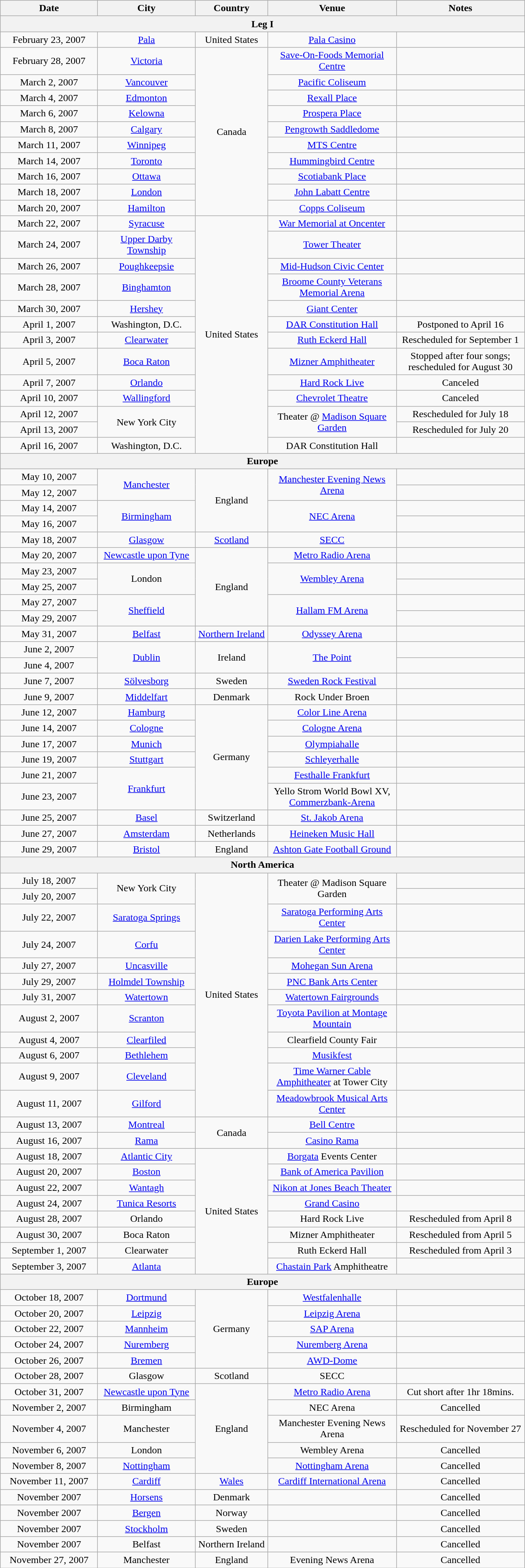<table class="wikitable" style="text-align:center;">
<tr>
<th width="150">Date</th>
<th width="150">City</th>
<th width="110">Country</th>
<th width="200">Venue</th>
<th width="200">Notes</th>
</tr>
<tr>
<th colspan="5">Leg I</th>
</tr>
<tr>
<td>February 23, 2007</td>
<td><a href='#'>Pala</a></td>
<td>United States</td>
<td><a href='#'>Pala Casino</a></td>
<td></td>
</tr>
<tr>
<td>February 28, 2007</td>
<td><a href='#'>Victoria</a></td>
<td rowspan="10">Canada</td>
<td><a href='#'>Save-On-Foods Memorial Centre</a></td>
<td></td>
</tr>
<tr>
<td>March 2, 2007</td>
<td><a href='#'>Vancouver</a></td>
<td><a href='#'>Pacific Coliseum</a></td>
<td></td>
</tr>
<tr>
<td>March 4, 2007</td>
<td><a href='#'>Edmonton</a></td>
<td><a href='#'>Rexall Place</a></td>
<td></td>
</tr>
<tr>
<td>March 6, 2007</td>
<td><a href='#'>Kelowna</a></td>
<td><a href='#'>Prospera Place</a></td>
<td></td>
</tr>
<tr>
<td>March 8, 2007</td>
<td><a href='#'>Calgary</a></td>
<td><a href='#'>Pengrowth Saddledome</a></td>
<td></td>
</tr>
<tr>
<td>March 11, 2007</td>
<td><a href='#'>Winnipeg</a></td>
<td><a href='#'>MTS Centre</a></td>
<td></td>
</tr>
<tr>
<td>March 14, 2007</td>
<td><a href='#'>Toronto</a></td>
<td><a href='#'>Hummingbird Centre</a></td>
<td></td>
</tr>
<tr>
<td>March 16, 2007</td>
<td><a href='#'>Ottawa</a></td>
<td><a href='#'>Scotiabank Place</a></td>
<td></td>
</tr>
<tr>
<td>March 18, 2007</td>
<td><a href='#'>London</a></td>
<td><a href='#'>John Labatt Centre</a></td>
<td></td>
</tr>
<tr>
<td>March 20, 2007</td>
<td><a href='#'>Hamilton</a></td>
<td><a href='#'>Copps Coliseum</a></td>
<td></td>
</tr>
<tr>
<td>March 22, 2007</td>
<td><a href='#'>Syracuse</a></td>
<td rowspan="13">United States</td>
<td><a href='#'>War Memorial at Oncenter</a></td>
<td></td>
</tr>
<tr>
<td>March 24, 2007</td>
<td><a href='#'>Upper Darby Township</a></td>
<td><a href='#'>Tower Theater</a></td>
<td></td>
</tr>
<tr>
<td>March 26, 2007</td>
<td><a href='#'>Poughkeepsie</a></td>
<td><a href='#'>Mid-Hudson Civic Center</a></td>
<td></td>
</tr>
<tr>
<td>March 28, 2007</td>
<td><a href='#'>Binghamton</a></td>
<td><a href='#'>Broome County Veterans Memorial Arena</a></td>
<td></td>
</tr>
<tr>
<td>March 30, 2007</td>
<td><a href='#'>Hershey</a></td>
<td><a href='#'>Giant Center</a></td>
<td></td>
</tr>
<tr>
<td>April 1, 2007</td>
<td>Washington, D.C.</td>
<td><a href='#'>DAR Constitution Hall</a></td>
<td>Postponed to April 16</td>
</tr>
<tr>
<td>April 3, 2007</td>
<td><a href='#'>Clearwater</a></td>
<td><a href='#'>Ruth Eckerd Hall</a></td>
<td>Rescheduled for September 1</td>
</tr>
<tr>
<td>April 5, 2007</td>
<td><a href='#'>Boca Raton</a></td>
<td><a href='#'>Mizner Amphitheater</a></td>
<td>Stopped after four songs;<br>rescheduled for August 30</td>
</tr>
<tr>
<td>April 7, 2007</td>
<td><a href='#'>Orlando</a></td>
<td><a href='#'>Hard Rock Live</a></td>
<td>Canceled</td>
</tr>
<tr>
<td>April 10, 2007</td>
<td><a href='#'>Wallingford</a></td>
<td><a href='#'>Chevrolet Theatre</a></td>
<td>Canceled</td>
</tr>
<tr>
<td>April 12, 2007</td>
<td rowspan="2">New York City</td>
<td rowspan="2">Theater @ <a href='#'>Madison Square Garden</a></td>
<td>Rescheduled for July 18</td>
</tr>
<tr>
<td>April 13, 2007</td>
<td>Rescheduled for July 20</td>
</tr>
<tr>
<td>April 16, 2007</td>
<td>Washington, D.C.</td>
<td>DAR Constitution Hall</td>
<td></td>
</tr>
<tr>
<th colspan="5">Europe</th>
</tr>
<tr>
<td>May 10, 2007</td>
<td rowspan="2"><a href='#'>Manchester</a></td>
<td rowspan="4">England</td>
<td rowspan="2"><a href='#'>Manchester Evening News Arena</a></td>
<td></td>
</tr>
<tr>
<td>May 12, 2007</td>
<td></td>
</tr>
<tr>
<td>May 14, 2007</td>
<td rowspan="2"><a href='#'>Birmingham</a></td>
<td rowspan="2"><a href='#'>NEC Arena</a></td>
<td></td>
</tr>
<tr>
<td>May 16, 2007</td>
<td></td>
</tr>
<tr>
<td>May 18, 2007</td>
<td><a href='#'>Glasgow</a></td>
<td><a href='#'>Scotland</a></td>
<td><a href='#'>SECC</a></td>
<td></td>
</tr>
<tr>
<td>May 20, 2007</td>
<td><a href='#'>Newcastle upon Tyne</a></td>
<td rowspan="5">England</td>
<td><a href='#'>Metro Radio Arena</a></td>
<td></td>
</tr>
<tr>
<td>May 23, 2007</td>
<td rowspan="2">London</td>
<td rowspan="2"><a href='#'>Wembley Arena</a></td>
<td></td>
</tr>
<tr>
<td>May 25, 2007</td>
<td></td>
</tr>
<tr>
<td>May 27, 2007</td>
<td rowspan="2"><a href='#'>Sheffield</a></td>
<td rowspan="2"><a href='#'>Hallam FM Arena</a></td>
<td></td>
</tr>
<tr>
<td>May 29, 2007</td>
<td></td>
</tr>
<tr>
<td>May 31, 2007</td>
<td><a href='#'>Belfast</a></td>
<td><a href='#'>Northern Ireland</a></td>
<td><a href='#'>Odyssey Arena</a></td>
<td></td>
</tr>
<tr>
<td>June 2, 2007</td>
<td rowspan="2"><a href='#'>Dublin</a></td>
<td rowspan="2">Ireland</td>
<td rowspan="2"><a href='#'>The Point</a></td>
<td></td>
</tr>
<tr>
<td>June 4, 2007</td>
<td></td>
</tr>
<tr>
<td>June 7, 2007</td>
<td><a href='#'>Sölvesborg</a></td>
<td>Sweden</td>
<td><a href='#'>Sweden Rock Festival</a></td>
<td></td>
</tr>
<tr>
<td>June 9, 2007</td>
<td><a href='#'>Middelfart</a></td>
<td>Denmark</td>
<td>Rock Under Broen</td>
<td></td>
</tr>
<tr>
<td>June 12, 2007</td>
<td><a href='#'>Hamburg</a></td>
<td rowspan="6">Germany</td>
<td><a href='#'>Color Line Arena</a></td>
<td></td>
</tr>
<tr>
<td>June 14, 2007</td>
<td><a href='#'>Cologne</a></td>
<td><a href='#'>Cologne Arena</a></td>
<td></td>
</tr>
<tr>
<td>June 17, 2007</td>
<td><a href='#'>Munich</a></td>
<td><a href='#'>Olympiahalle</a></td>
<td></td>
</tr>
<tr>
<td>June 19, 2007</td>
<td><a href='#'>Stuttgart</a></td>
<td><a href='#'>Schleyerhalle</a></td>
<td></td>
</tr>
<tr>
<td>June 21, 2007</td>
<td rowspan="2"><a href='#'>Frankfurt</a></td>
<td><a href='#'>Festhalle Frankfurt</a></td>
<td></td>
</tr>
<tr>
<td>June 23, 2007</td>
<td>Yello Strom World Bowl XV, <a href='#'>Commerzbank-Arena</a></td>
<td></td>
</tr>
<tr>
<td>June 25, 2007</td>
<td><a href='#'>Basel</a></td>
<td>Switzerland</td>
<td><a href='#'>St. Jakob Arena</a></td>
<td></td>
</tr>
<tr>
<td>June 27, 2007</td>
<td><a href='#'>Amsterdam</a></td>
<td>Netherlands</td>
<td><a href='#'>Heineken Music Hall</a></td>
<td></td>
</tr>
<tr>
<td>June 29, 2007</td>
<td><a href='#'>Bristol</a></td>
<td>England</td>
<td><a href='#'>Ashton Gate Football Ground</a></td>
<td></td>
</tr>
<tr>
<th colspan="5">North America</th>
</tr>
<tr>
<td>July 18, 2007</td>
<td rowspan="2">New York City</td>
<td rowspan="12">United States</td>
<td rowspan="2">Theater @ Madison Square Garden</td>
<td></td>
</tr>
<tr>
<td>July 20, 2007</td>
<td></td>
</tr>
<tr>
<td>July 22, 2007</td>
<td><a href='#'>Saratoga Springs</a></td>
<td><a href='#'>Saratoga Performing Arts Center</a></td>
<td></td>
</tr>
<tr>
<td>July 24, 2007</td>
<td><a href='#'>Corfu</a></td>
<td><a href='#'>Darien Lake Performing Arts Center</a></td>
<td></td>
</tr>
<tr>
<td>July 27, 2007</td>
<td><a href='#'>Uncasville</a></td>
<td><a href='#'>Mohegan Sun Arena</a></td>
<td></td>
</tr>
<tr>
<td>July 29, 2007</td>
<td><a href='#'>Holmdel Township</a></td>
<td><a href='#'>PNC Bank Arts Center</a></td>
<td></td>
</tr>
<tr>
<td>July 31, 2007</td>
<td><a href='#'>Watertown</a></td>
<td><a href='#'>Watertown Fairgrounds</a></td>
<td></td>
</tr>
<tr>
<td>August 2, 2007</td>
<td><a href='#'>Scranton</a></td>
<td><a href='#'>Toyota Pavilion at Montage Mountain</a></td>
<td></td>
</tr>
<tr>
<td>August 4, 2007</td>
<td><a href='#'>Clearfiled</a></td>
<td>Clearfield County Fair</td>
<td></td>
</tr>
<tr>
<td>August 6, 2007</td>
<td><a href='#'>Bethlehem</a></td>
<td><a href='#'>Musikfest</a></td>
<td></td>
</tr>
<tr>
<td>August 9, 2007</td>
<td><a href='#'>Cleveland</a></td>
<td><a href='#'>Time Warner Cable Amphitheater</a> at Tower City</td>
<td></td>
</tr>
<tr>
<td>August 11, 2007</td>
<td><a href='#'>Gilford</a></td>
<td><a href='#'>Meadowbrook Musical Arts Center</a></td>
<td></td>
</tr>
<tr>
<td>August 13, 2007</td>
<td><a href='#'>Montreal</a></td>
<td rowspan="2">Canada</td>
<td><a href='#'>Bell Centre</a></td>
<td></td>
</tr>
<tr>
<td>August 16, 2007</td>
<td><a href='#'>Rama</a></td>
<td><a href='#'>Casino Rama</a></td>
<td></td>
</tr>
<tr>
<td>August 18, 2007</td>
<td><a href='#'>Atlantic City</a></td>
<td rowspan="8">United States</td>
<td><a href='#'>Borgata</a> Events Center</td>
<td></td>
</tr>
<tr>
<td>August 20, 2007</td>
<td><a href='#'>Boston</a></td>
<td><a href='#'>Bank of America Pavilion</a></td>
<td></td>
</tr>
<tr>
<td>August 22, 2007</td>
<td><a href='#'>Wantagh</a></td>
<td><a href='#'>Nikon at Jones Beach Theater</a></td>
<td></td>
</tr>
<tr>
<td>August 24, 2007</td>
<td><a href='#'>Tunica Resorts</a></td>
<td><a href='#'>Grand Casino</a></td>
<td></td>
</tr>
<tr>
<td>August 28, 2007</td>
<td>Orlando</td>
<td>Hard Rock Live</td>
<td>Rescheduled from April 8</td>
</tr>
<tr>
<td>August 30, 2007</td>
<td>Boca Raton</td>
<td>Mizner Amphitheater</td>
<td>Rescheduled from April 5</td>
</tr>
<tr>
<td>September 1, 2007</td>
<td>Clearwater</td>
<td>Ruth Eckerd Hall</td>
<td>Rescheduled from April 3</td>
</tr>
<tr>
<td>September 3, 2007</td>
<td><a href='#'>Atlanta</a></td>
<td><a href='#'>Chastain Park</a> Amphitheatre</td>
<td></td>
</tr>
<tr>
<th colspan="5">Europe</th>
</tr>
<tr>
<td>October 18, 2007</td>
<td><a href='#'>Dortmund</a></td>
<td rowspan="5">Germany</td>
<td><a href='#'>Westfalenhalle</a></td>
<td></td>
</tr>
<tr>
<td>October 20, 2007</td>
<td><a href='#'>Leipzig</a></td>
<td><a href='#'>Leipzig Arena</a></td>
<td></td>
</tr>
<tr>
<td>October 22, 2007</td>
<td><a href='#'>Mannheim</a></td>
<td><a href='#'>SAP Arena</a></td>
<td></td>
</tr>
<tr>
<td>October 24, 2007</td>
<td><a href='#'>Nuremberg</a></td>
<td><a href='#'>Nuremberg Arena</a></td>
<td></td>
</tr>
<tr>
<td>October 26, 2007</td>
<td><a href='#'>Bremen</a></td>
<td><a href='#'>AWD-Dome</a></td>
<td></td>
</tr>
<tr>
<td>October 28, 2007</td>
<td>Glasgow</td>
<td>Scotland</td>
<td>SECC</td>
</tr>
<tr>
<td>October 31, 2007</td>
<td><a href='#'>Newcastle upon Tyne</a></td>
<td rowspan="5">England</td>
<td><a href='#'>Metro Radio Arena</a></td>
<td>Cut short after 1hr 18mins.</td>
</tr>
<tr>
<td>November 2, 2007</td>
<td>Birmingham</td>
<td>NEC Arena</td>
<td>Cancelled</td>
</tr>
<tr>
<td>November 4, 2007</td>
<td>Manchester</td>
<td>Manchester Evening News Arena</td>
<td>Rescheduled for November 27</td>
</tr>
<tr>
<td>November 6, 2007</td>
<td>London</td>
<td>Wembley Arena</td>
<td>Cancelled</td>
</tr>
<tr>
<td>November 8, 2007</td>
<td><a href='#'>Nottingham</a></td>
<td><a href='#'>Nottingham Arena</a></td>
<td>Cancelled</td>
</tr>
<tr>
<td>November 11, 2007</td>
<td><a href='#'>Cardiff</a></td>
<td><a href='#'>Wales</a></td>
<td><a href='#'>Cardiff International Arena</a></td>
<td>Cancelled</td>
</tr>
<tr>
<td>November 2007</td>
<td><a href='#'>Horsens</a></td>
<td>Denmark</td>
<td></td>
<td>Cancelled</td>
</tr>
<tr>
<td>November 2007</td>
<td><a href='#'>Bergen</a></td>
<td>Norway</td>
<td></td>
<td>Cancelled</td>
</tr>
<tr>
<td>November 2007</td>
<td><a href='#'>Stockholm</a></td>
<td>Sweden</td>
<td></td>
<td>Cancelled</td>
</tr>
<tr>
<td>November 2007</td>
<td>Belfast</td>
<td>Northern Ireland</td>
<td></td>
<td>Cancelled</td>
</tr>
<tr>
<td>November 27, 2007</td>
<td>Manchester</td>
<td>England</td>
<td>Evening News Arena</td>
<td>Cancelled</td>
</tr>
</table>
